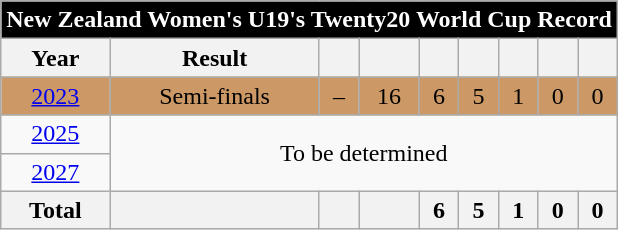<table class="wikitable" style="text-align:center">
<tr>
<th style="color:white; background:black;" colspan=9>New Zealand Women's U19's Twenty20 World Cup Record</th>
</tr>
<tr>
<th>Year</th>
<th>Result</th>
<th></th>
<th></th>
<th></th>
<th></th>
<th></th>
<th></th>
<th></th>
</tr>
<tr style="background:#cc9966;">
<td> <a href='#'>2023</a></td>
<td>Semi-finals</td>
<td>–</td>
<td>16</td>
<td>6</td>
<td>5</td>
<td>1</td>
<td>0</td>
<td>0</td>
</tr>
<tr>
<td> <a href='#'>2025</a></td>
<td colspan="8" rowspan="2">To be determined</td>
</tr>
<tr>
<td> <a href='#'>2027</a></td>
</tr>
<tr>
<th>Total</th>
<th></th>
<th></th>
<th></th>
<th>6</th>
<th>5</th>
<th>1</th>
<th>0</th>
<th>0</th>
</tr>
</table>
